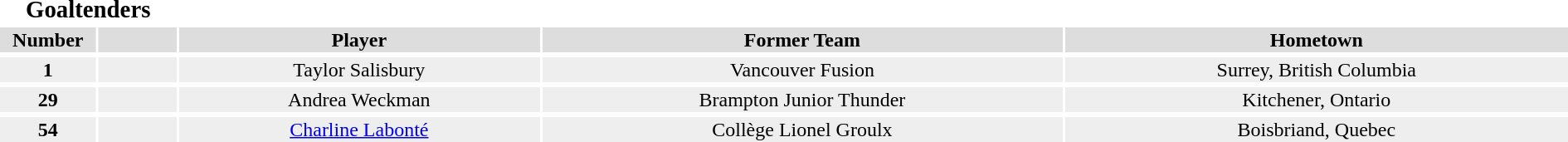<table>
<tr>
<th colspan=2><big>Goaltenders</big></th>
</tr>
<tr bgcolor="#dddddd">
<th width=5%>Number</th>
<th width=5%></th>
<th !width=10%>Player</th>
<th !width=10%>Former Team</th>
<th !width=10%>Hometown</th>
</tr>
<tr>
</tr>
<tr bgcolor="#eeeeee">
<td align=center><strong>1</strong></td>
<td align=center></td>
<td align=center>Taylor Salisbury</td>
<td align=center>Vancouver Fusion</td>
<td align=center>Surrey, British Columbia</td>
</tr>
<tr>
</tr>
<tr bgcolor="#eeeeee">
<td align=center><strong>29</strong></td>
<td align=center></td>
<td align=center>Andrea Weckman</td>
<td align=center>Brampton Junior Thunder</td>
<td align=center>Kitchener, Ontario</td>
</tr>
<tr>
</tr>
<tr bgcolor="#eeeeee">
<td align=center><strong>54</strong></td>
<td align=center></td>
<td align=center><a href='#'>Charline Labonté</a></td>
<td align=center>Collège Lionel Groulx</td>
<td align=center>Boisbriand, Quebec</td>
</tr>
<tr>
</tr>
</table>
